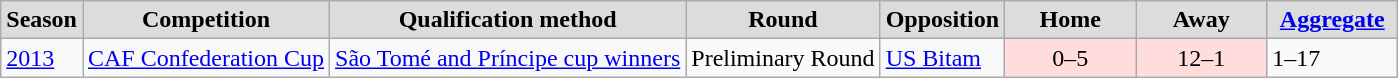<table class="sortable plainrowheaders wikitable">
<tr>
<th style="background:#DCDCDC">Season</th>
<th style="background:#DCDCDC">Competition</th>
<th style="background:#DCDCDC">Qualification method</th>
<th style="background:#DCDCDC">Round</th>
<th style="background:#DCDCDC">Opposition</th>
<th width="80" style="background:#DCDCDC">Home</th>
<th width="80" style="background:#DCDCDC">Away</th>
<th width="80" style="background:#DCDCDC"><a href='#'>Aggregate</a></th>
</tr>
<tr>
<td><a href='#'>2013</a></td>
<td><a href='#'>CAF Confederation Cup</a></td>
<td><a href='#'>São Tomé and Príncipe cup winners</a></td>
<td align=left>Preliminary Round</td>
<td align=left> <a href='#'>US Bitam</a></td>
<td style="background:#fdd; text-align:center">0–5</td>
<td style="background:#fdd; text-align:center">12–1</td>
<td>1–17</td>
</tr>
</table>
